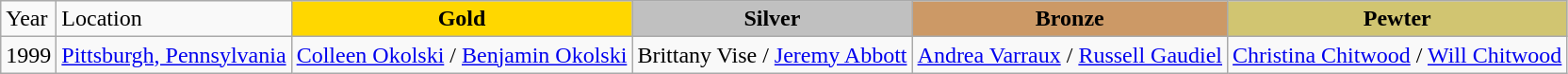<table class="wikitable">
<tr>
<td>Year</td>
<td>Location</td>
<td align="center" bgcolor="gold"><strong>Gold</strong></td>
<td align="center" bgcolor="silver"><strong>Silver</strong></td>
<td align="center" bgcolor="cc9966"><strong>Bronze</strong></td>
<td align="center" bgcolor="#d1c571"><strong>Pewter</strong></td>
</tr>
<tr>
<td>1999</td>
<td><a href='#'>Pittsburgh, Pennsylvania</a></td>
<td><a href='#'>Colleen Okolski</a> / <a href='#'>Benjamin Okolski</a></td>
<td>Brittany Vise / <a href='#'>Jeremy Abbott</a></td>
<td><a href='#'>Andrea Varraux</a> / <a href='#'>Russell Gaudiel</a></td>
<td><a href='#'>Christina Chitwood</a> / <a href='#'>Will Chitwood</a></td>
</tr>
</table>
